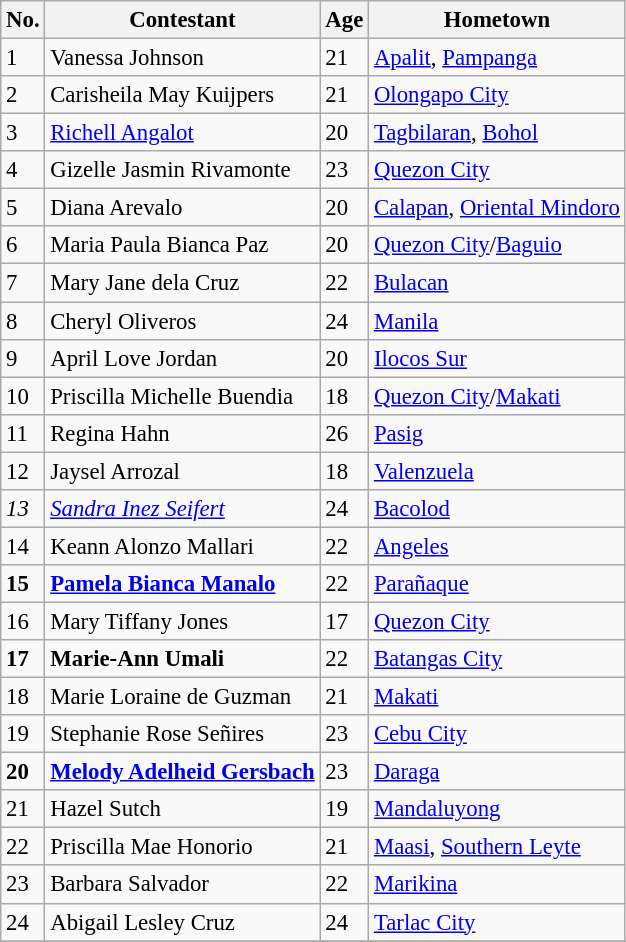<table class="wikitable sortable" style="font-size:95%;">
<tr>
<th>No.</th>
<th>Contestant</th>
<th>Age</th>
<th>Hometown</th>
</tr>
<tr>
<td>1</td>
<td>Vanessa Johnson</td>
<td>21</td>
<td><a href='#'>Apalit</a>, <a href='#'>Pampanga</a></td>
</tr>
<tr>
<td>2</td>
<td>Carisheila May Kuijpers</td>
<td>21</td>
<td><a href='#'>Olongapo City</a></td>
</tr>
<tr>
<td>3</td>
<td><a href='#'>Richell Angalot</a></td>
<td>20</td>
<td><a href='#'>Tagbilaran</a>, <a href='#'>Bohol</a></td>
</tr>
<tr>
<td>4</td>
<td>Gizelle Jasmin Rivamonte</td>
<td>23</td>
<td><a href='#'>Quezon City</a></td>
</tr>
<tr>
<td>5</td>
<td>Diana Arevalo</td>
<td>20</td>
<td><a href='#'>Calapan</a>, <a href='#'>Oriental Mindoro</a></td>
</tr>
<tr>
<td>6</td>
<td>Maria Paula Bianca Paz</td>
<td>20</td>
<td><a href='#'>Quezon City</a>/<a href='#'>Baguio</a></td>
</tr>
<tr>
<td>7</td>
<td>Mary Jane dela Cruz</td>
<td>22</td>
<td><a href='#'>Bulacan</a></td>
</tr>
<tr>
<td>8</td>
<td>Cheryl Oliveros</td>
<td>24</td>
<td><a href='#'>Manila</a></td>
</tr>
<tr>
<td>9</td>
<td>April Love Jordan</td>
<td>20</td>
<td><a href='#'>Ilocos Sur</a></td>
</tr>
<tr>
<td>10</td>
<td>Priscilla Michelle Buendia</td>
<td>18</td>
<td><a href='#'>Quezon City</a>/<a href='#'>Makati</a></td>
</tr>
<tr>
<td>11</td>
<td>Regina Hahn</td>
<td>26</td>
<td><a href='#'>Pasig</a></td>
</tr>
<tr>
<td>12</td>
<td>Jaysel Arrozal</td>
<td>18</td>
<td><a href='#'>Valenzuela</a></td>
</tr>
<tr>
<td><em>13</em></td>
<td><a href='#'><em>Sandra Inez Seifert</em></a></td>
<td>24</td>
<td><a href='#'>Bacolod</a></td>
</tr>
<tr>
<td>14</td>
<td>Keann Alonzo Mallari</td>
<td>22</td>
<td><a href='#'>Angeles</a></td>
</tr>
<tr>
<td><strong>15</strong></td>
<td><strong><a href='#'>Pamela Bianca Manalo</a></strong></td>
<td>22</td>
<td><a href='#'>Parañaque</a></td>
</tr>
<tr>
<td>16</td>
<td>Mary Tiffany Jones</td>
<td>17</td>
<td><a href='#'>Quezon City</a></td>
</tr>
<tr>
<td><strong>17</strong></td>
<td><strong>Marie-Ann Umali</strong></td>
<td>22</td>
<td><a href='#'>Batangas City</a></td>
</tr>
<tr>
<td>18</td>
<td>Marie Loraine de Guzman</td>
<td>21</td>
<td><a href='#'>Makati</a></td>
</tr>
<tr>
<td>19</td>
<td>Stephanie Rose Señires</td>
<td>23</td>
<td><a href='#'>Cebu City</a></td>
</tr>
<tr>
<td><strong>20</strong></td>
<td><strong><a href='#'>Melody Adelheid Gersbach</a></strong></td>
<td>23</td>
<td><a href='#'>Daraga</a></td>
</tr>
<tr>
<td>21</td>
<td>Hazel Sutch</td>
<td>19</td>
<td><a href='#'>Mandaluyong</a></td>
</tr>
<tr>
<td>22</td>
<td>Priscilla Mae Honorio</td>
<td>21</td>
<td><a href='#'>Maasi</a>, <a href='#'>Southern Leyte</a></td>
</tr>
<tr>
<td>23</td>
<td>Barbara Salvador</td>
<td>22</td>
<td><a href='#'>Marikina</a></td>
</tr>
<tr>
<td>24</td>
<td>Abigail Lesley Cruz</td>
<td>24</td>
<td><a href='#'>Tarlac City</a></td>
</tr>
<tr>
</tr>
</table>
